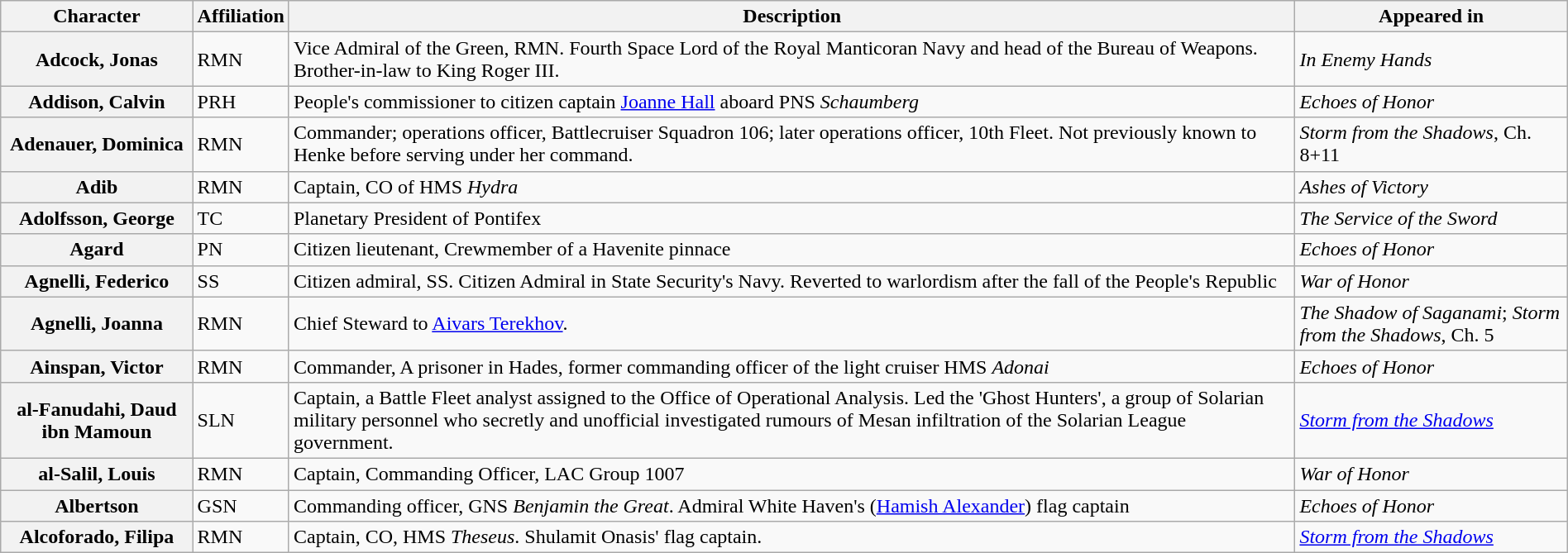<table class="wikitable" style="width: 100%">
<tr>
<th>Character</th>
<th>Affiliation</th>
<th>Description</th>
<th>Appeared in</th>
</tr>
<tr>
<th>Adcock, Jonas</th>
<td>RMN</td>
<td>Vice Admiral of the Green, RMN. Fourth Space Lord of the Royal Manticoran Navy and head of the Bureau of Weapons. Brother-in-law to King Roger III.</td>
<td><em>In Enemy Hands</em></td>
</tr>
<tr>
<th>Addison, Calvin</th>
<td>PRH</td>
<td>People's commissioner to citizen captain <a href='#'>Joanne Hall</a> aboard PNS <em>Schaumberg</em></td>
<td><em>Echoes of Honor</em></td>
</tr>
<tr>
<th>Adenauer, Dominica</th>
<td>RMN</td>
<td>Commander; operations officer, Battlecruiser Squadron 106; later operations officer, 10th Fleet. Not previously known to Henke before serving under her command.</td>
<td><em>Storm from the Shadows</em>, Ch. 8+11</td>
</tr>
<tr>
<th>Adib</th>
<td>RMN</td>
<td>Captain, CO of HMS <em>Hydra</em></td>
<td><em>Ashes of Victory</em></td>
</tr>
<tr>
<th>Adolfsson, George</th>
<td>TC</td>
<td>Planetary President of Pontifex</td>
<td><em>The Service of the Sword</em></td>
</tr>
<tr>
<th>Agard</th>
<td>PN</td>
<td>Citizen lieutenant, Crewmember of a Havenite pinnace</td>
<td><em>Echoes of Honor</em></td>
</tr>
<tr>
<th>Agnelli, Federico</th>
<td>SS</td>
<td>Citizen admiral, SS. Citizen Admiral in State Security's Navy. Reverted to warlordism after the fall of the People's Republic</td>
<td><em>War of Honor</em></td>
</tr>
<tr>
<th>Agnelli, Joanna</th>
<td>RMN</td>
<td>Chief Steward to <a href='#'>Aivars Terekhov</a>.</td>
<td><em>The Shadow of Saganami</em>; <em>Storm from the Shadows</em>, Ch. 5</td>
</tr>
<tr>
<th>Ainspan, Victor</th>
<td>RMN</td>
<td>Commander, A prisoner in Hades, former commanding officer of the light cruiser HMS <em>Adonai</em></td>
<td><em>Echoes of Honor</em></td>
</tr>
<tr>
<th>al-Fanudahi, Daud ibn Mamoun</th>
<td>SLN</td>
<td>Captain, a Battle Fleet analyst assigned to the Office of Operational Analysis. Led the 'Ghost Hunters', a group of Solarian military personnel who secretly and unofficial investigated rumours of Mesan infiltration of the Solarian League government.</td>
<td><em><a href='#'>Storm from the Shadows</a></em></td>
</tr>
<tr>
<th>al-Salil, Louis</th>
<td>RMN</td>
<td>Captain, Commanding Officer, LAC Group 1007</td>
<td><em>War of Honor</em></td>
</tr>
<tr>
<th>Albertson</th>
<td>GSN</td>
<td>Commanding officer, GNS <em>Benjamin the Great</em>. Admiral White Haven's (<a href='#'>Hamish Alexander</a>) flag captain</td>
<td><em>Echoes of Honor</em></td>
</tr>
<tr>
<th>Alcoforado, Filipa</th>
<td>RMN</td>
<td>Captain, CO, HMS <em>Theseus</em>. Shulamit Onasis' flag captain.</td>
<td><em><a href='#'>Storm from the Shadows</a></em></td>
</tr>
</table>
